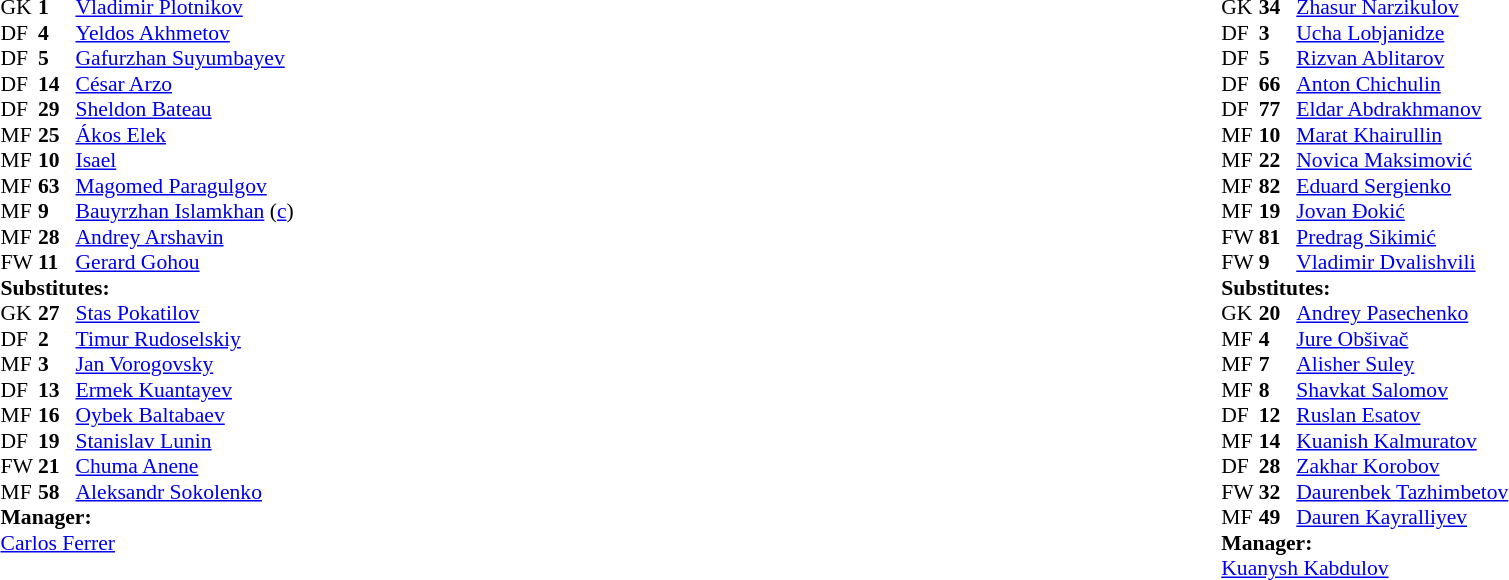<table style="width:100%">
<tr>
<td style="vertical-align:top;width:40%"><br><table style="font-size:90%" cellspacing="0" cellpadding="0">
<tr>
<th width=25></th>
<th width=25></th>
</tr>
<tr>
<td>GK</td>
<td><strong>1 </strong></td>
<td> <a href='#'>Vladimir Plotnikov</a></td>
</tr>
<tr>
<td>DF</td>
<td><strong>4 </strong></td>
<td> <a href='#'>Yeldos Akhmetov</a></td>
<td></td>
<td></td>
</tr>
<tr>
<td>DF</td>
<td><strong>5 </strong></td>
<td> <a href='#'>Gafurzhan Suyumbayev</a></td>
</tr>
<tr>
<td>DF</td>
<td><strong>14</strong></td>
<td> <a href='#'>César Arzo</a></td>
</tr>
<tr>
<td>DF</td>
<td><strong>29</strong></td>
<td> <a href='#'>Sheldon Bateau</a></td>
</tr>
<tr>
<td>MF</td>
<td><strong>25</strong></td>
<td> <a href='#'>Ákos Elek</a></td>
</tr>
<tr>
<td>MF</td>
<td><strong>10</strong></td>
<td> <a href='#'>Isael</a></td>
</tr>
<tr>
<td>MF</td>
<td><strong>63</strong></td>
<td> <a href='#'>Magomed Paragulgov</a></td>
<td></td>
<td></td>
</tr>
<tr>
<td>MF</td>
<td><strong>9 </strong></td>
<td> <a href='#'>Bauyrzhan Islamkhan</a> (<a href='#'>c</a>)</td>
</tr>
<tr>
<td>MF</td>
<td><strong>28</strong></td>
<td> <a href='#'>Andrey Arshavin</a></td>
</tr>
<tr>
<td>FW</td>
<td><strong>11</strong></td>
<td> <a href='#'>Gerard Gohou</a></td>
<td></td>
<td></td>
</tr>
<tr>
<td colspan="3"><strong>Substitutes:</strong></td>
</tr>
<tr>
<td>GK</td>
<td><strong>27</strong></td>
<td> <a href='#'>Stas Pokatilov</a></td>
</tr>
<tr>
<td>DF</td>
<td><strong>2 </strong></td>
<td> <a href='#'>Timur Rudoselskiy</a></td>
</tr>
<tr>
<td>MF</td>
<td><strong>3 </strong></td>
<td> <a href='#'>Jan Vorogovsky</a></td>
</tr>
<tr>
<td>DF</td>
<td><strong>13</strong></td>
<td> <a href='#'>Ermek Kuantayev</a></td>
</tr>
<tr>
<td>MF</td>
<td><strong>16</strong></td>
<td> <a href='#'>Oybek Baltabaev</a></td>
<td></td>
<td></td>
</tr>
<tr>
<td>DF</td>
<td><strong>19</strong></td>
<td> <a href='#'>Stanislav Lunin</a></td>
</tr>
<tr>
<td>FW</td>
<td><strong>21</strong></td>
<td> <a href='#'>Chuma Anene</a></td>
<td></td>
<td></td>
</tr>
<tr>
<td>MF</td>
<td><strong>58</strong></td>
<td> <a href='#'>Aleksandr Sokolenko</a></td>
<td></td>
<td></td>
</tr>
<tr>
<td colspan="3"><strong>Manager:</strong></td>
</tr>
<tr>
<td colspan="4"> <a href='#'>Carlos Ferrer</a></td>
</tr>
</table>
</td>
<td style="vertical-align:top; width:50%"><br><table cellspacing="0" cellpadding="0" style="font-size:90%; margin:auto">
<tr>
<th width=25></th>
<th width=25></th>
</tr>
<tr>
<td>GK</td>
<td><strong>34</strong></td>
<td> <a href='#'>Zhasur Narzikulov</a></td>
</tr>
<tr>
<td>DF</td>
<td><strong>3 </strong></td>
<td> <a href='#'>Ucha Lobjanidze</a></td>
</tr>
<tr>
<td>DF</td>
<td><strong>5 </strong></td>
<td> <a href='#'>Rizvan Ablitarov</a></td>
</tr>
<tr>
<td>DF</td>
<td><strong>66</strong></td>
<td> <a href='#'>Anton Chichulin</a></td>
<td></td>
<td></td>
</tr>
<tr>
<td>DF</td>
<td><strong>77</strong></td>
<td> <a href='#'>Eldar Abdrakhmanov</a></td>
</tr>
<tr>
<td>MF</td>
<td><strong>10</strong></td>
<td> <a href='#'>Marat Khairullin</a></td>
</tr>
<tr>
<td>MF</td>
<td><strong>22</strong></td>
<td> <a href='#'>Novica Maksimović</a></td>
</tr>
<tr>
<td>MF</td>
<td><strong>82</strong></td>
<td> <a href='#'>Eduard Sergienko</a></td>
<td></td>
<td></td>
</tr>
<tr>
<td>MF</td>
<td><strong>19</strong></td>
<td> <a href='#'>Jovan Đokić</a></td>
</tr>
<tr>
<td>FW</td>
<td><strong>81</strong></td>
<td> <a href='#'>Predrag Sikimić</a></td>
</tr>
<tr>
<td>FW</td>
<td><strong>9 </strong></td>
<td> <a href='#'>Vladimir Dvalishvili</a></td>
<td></td>
<td></td>
</tr>
<tr>
<td colspan="3"><strong>Substitutes:</strong></td>
</tr>
<tr>
<td>GK</td>
<td><strong>20</strong></td>
<td> <a href='#'>Andrey Pasechenko</a></td>
</tr>
<tr>
<td>MF</td>
<td><strong>4</strong></td>
<td> <a href='#'>Jure Obšivač</a></td>
</tr>
<tr>
<td>MF</td>
<td><strong>7 </strong></td>
<td> <a href='#'>Alisher Suley</a></td>
<td></td>
<td></td>
</tr>
<tr>
<td>MF</td>
<td><strong>8 </strong></td>
<td> <a href='#'>Shavkat Salomov</a></td>
<td></td>
<td></td>
</tr>
<tr>
<td>DF</td>
<td><strong>12</strong></td>
<td> <a href='#'>Ruslan Esatov</a></td>
</tr>
<tr>
<td>MF</td>
<td><strong>14</strong></td>
<td> <a href='#'>Kuanish Kalmuratov</a></td>
</tr>
<tr>
<td>DF</td>
<td><strong>28</strong></td>
<td> <a href='#'>Zakhar Korobov</a></td>
</tr>
<tr>
<td>FW</td>
<td><strong>32</strong></td>
<td> <a href='#'>Daurenbek Tazhimbetov</a></td>
<td></td>
<td></td>
</tr>
<tr>
<td>MF</td>
<td><strong>49</strong></td>
<td> <a href='#'>Dauren Kayralliyev</a></td>
</tr>
<tr>
<td colspan=3><strong>Manager:</strong></td>
</tr>
<tr>
<td colspan=4> <a href='#'>Kuanysh Kabdulov</a></td>
</tr>
</table>
</td>
</tr>
</table>
